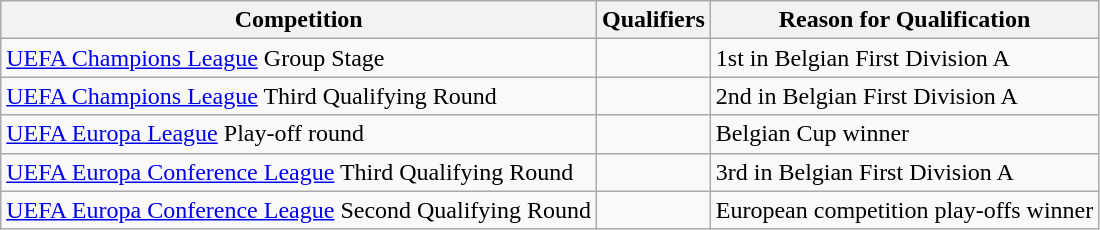<table class="wikitable">
<tr>
<th>Competition</th>
<th>Qualifiers</th>
<th>Reason for Qualification</th>
</tr>
<tr>
<td><a href='#'>UEFA Champions League</a> Group Stage</td>
<td></td>
<td>1st in Belgian First Division A</td>
</tr>
<tr>
<td><a href='#'>UEFA Champions League</a> Third Qualifying Round</td>
<td></td>
<td>2nd in Belgian First Division A</td>
</tr>
<tr>
<td><a href='#'>UEFA Europa League</a> Play-off round</td>
<td></td>
<td>Belgian Cup winner</td>
</tr>
<tr>
<td><a href='#'>UEFA Europa Conference League</a> Third Qualifying Round</td>
<td></td>
<td>3rd in Belgian First Division A</td>
</tr>
<tr>
<td><a href='#'>UEFA Europa Conference League</a> Second Qualifying Round</td>
<td></td>
<td>European competition play-offs winner</td>
</tr>
</table>
